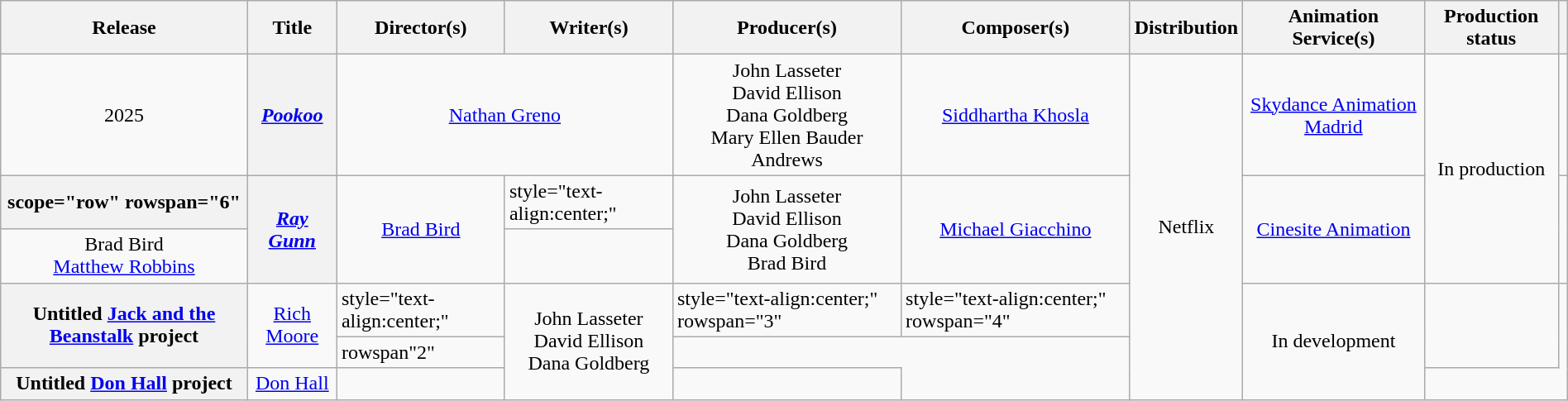<table class="wikitable plainrowheaders" style="width:100%;">
<tr>
<th scope="col">Release</th>
<th scope="col">Title</th>
<th scope="col">Director(s)</th>
<th scope="col">Writer(s)</th>
<th scope="col">Producer(s)</th>
<th scope="col">Composer(s)</th>
<th scope="col">Distribution</th>
<th scope="col">Animation<br>Service(s)</th>
<th scope="col">Production status</th>
<th scope="col"></th>
</tr>
<tr>
<td scope="row" style="text-align:center;">2025</td>
<th scope="row"><em><a href='#'>Pookoo</a></em></th>
<td colspan="2" style="text-align:center;"><a href='#'>Nathan Greno</a></td>
<td style="text-align:center;">John Lasseter<br>David Ellison<br>Dana Goldberg<br>Mary Ellen Bauder Andrews</td>
<td style="text-align:center;"><a href='#'>Siddhartha Khosla</a></td>
<td style="text-align:center;" rowspan="7">Netflix</td>
<td style="text-align:center;"><a href='#'>Skydance Animation Madrid</a></td>
<td style="text-align:center;" rowspan="3">In production</td>
<td></td>
</tr>
<tr>
<th>scope="row" rowspan="6" </th>
<th scope="row" rowspan="2"><em><a href='#'>Ray Gunn</a></em></th>
<td style="text-align:center;" rowspan="2"><a href='#'>Brad Bird</a></td>
<td>style="text-align:center;" </td>
<td style="text-align:center;" rowspan="2">John Lasseter<br>David Ellison<br>Dana Goldberg<br>Brad Bird</td>
<td style="text-align:center;" rowspan="2"><a href='#'>Michael Giacchino</a></td>
<td style="text-align:center;" rowspan="2"><a href='#'>Cinesite Animation</a></td>
<td rowspan="2" style="text-align:center;"></td>
</tr>
<tr>
<td style="text-align:center;">Brad Bird<br><a href='#'>Matthew Robbins</a></td>
</tr>
<tr>
<th scope="row" rowspan="2">Untitled <a href='#'>Jack and the Beanstalk</a> project</th>
<td style="text-align:center;" rowspan="2"><a href='#'>Rich Moore</a></td>
<td>style="text-align:center;" </td>
<td style="text-align:center;" rowspan="4">John Lasseter<br>David Ellison<br>Dana Goldberg</td>
<td>style="text-align:center;" rowspan="3" </td>
<td>style="text-align:center;" rowspan="4" </td>
<td style="text-align:center;" rowspan="5">In development</td>
<td rowspan="2"></td>
</tr>
<tr>
<td>rowspan"2" </td>
</tr>
<tr>
<th scope="row">Untitled <a href='#'>Don Hall</a> project</th>
<td style="text-align:center;"><a href='#'>Don Hall</a></td>
<td></td>
<td style="text-align:center;"></td>
</tr>
</table>
